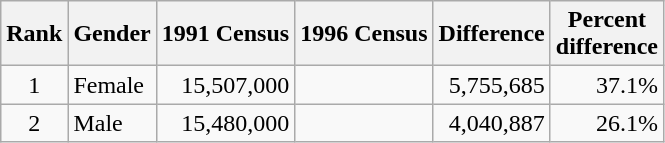<table class="wikitable sortable" style="text-align: right;">
<tr>
<th data-sort-type="number">Rank</th>
<th>Gender</th>
<th>1991 Census</th>
<th>1996 Census</th>
<th data-sort-type="number">Difference</th>
<th data-sort-type="number">Percent<br>difference</th>
</tr>
<tr>
<td style="text-align: center;">1</td>
<td style="text-align: left;">Female</td>
<td>15,507,000</td>
<td></td>
<td> 5,755,685</td>
<td> 37.1%</td>
</tr>
<tr>
<td style="text-align: center;">2</td>
<td style="text-align: left;">Male</td>
<td>15,480,000</td>
<td></td>
<td> 4,040,887</td>
<td> 26.1%</td>
</tr>
</table>
